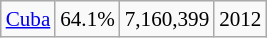<table class="wikitable floatright" style="font-size:88%;">
<tr>
<td><a href='#'>Cuba</a></td>
<td>64.1%</td>
<td>7,160,399</td>
<td>2012</td>
</tr>
</table>
